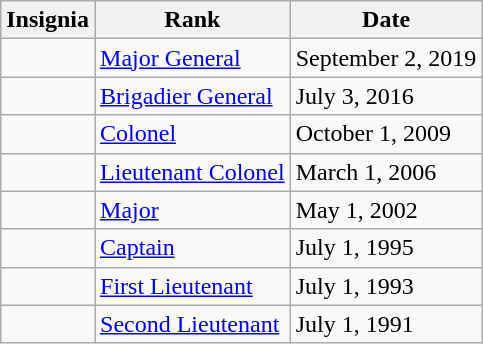<table class="wikitable">
<tr>
<th>Insignia</th>
<th>Rank</th>
<th>Date</th>
</tr>
<tr>
<td></td>
<td><a href='#'>Major General</a></td>
<td>September 2, 2019</td>
</tr>
<tr>
<td></td>
<td><a href='#'>Brigadier General</a></td>
<td>July 3, 2016</td>
</tr>
<tr>
<td></td>
<td><a href='#'>Colonel</a></td>
<td>October 1, 2009</td>
</tr>
<tr>
<td></td>
<td><a href='#'>Lieutenant Colonel</a></td>
<td>March 1, 2006</td>
</tr>
<tr>
<td></td>
<td><a href='#'>Major</a></td>
<td>May 1, 2002</td>
</tr>
<tr>
<td></td>
<td><a href='#'>Captain</a></td>
<td>July 1, 1995</td>
</tr>
<tr>
<td></td>
<td><a href='#'>First Lieutenant</a></td>
<td>July 1, 1993</td>
</tr>
<tr>
<td></td>
<td><a href='#'>Second Lieutenant</a></td>
<td>July 1, 1991</td>
</tr>
</table>
